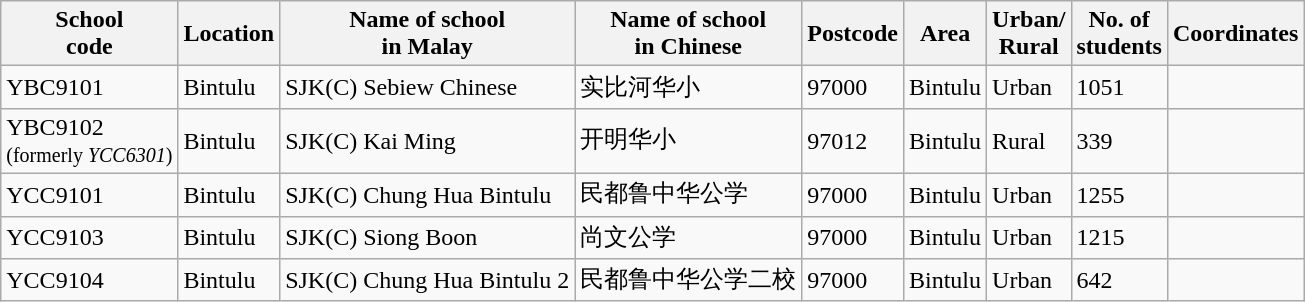<table class="wikitable sortable">
<tr>
<th>School<br>code</th>
<th>Location</th>
<th>Name of school<br>in Malay</th>
<th>Name of school<br>in Chinese</th>
<th>Postcode</th>
<th>Area</th>
<th>Urban/<br>Rural</th>
<th>No. of<br>students</th>
<th>Coordinates</th>
</tr>
<tr>
<td>YBC9101</td>
<td>Bintulu</td>
<td>SJK(C) Sebiew Chinese</td>
<td>实比河华小</td>
<td>97000</td>
<td>Bintulu</td>
<td>Urban</td>
<td>1051</td>
<td></td>
</tr>
<tr>
<td>YBC9102<br><small>(formerly <em>YCC6301</em>)</small></td>
<td>Bintulu</td>
<td>SJK(C) Kai Ming</td>
<td>开明华小</td>
<td>97012</td>
<td>Bintulu</td>
<td>Rural</td>
<td>339</td>
<td></td>
</tr>
<tr>
<td>YCC9101</td>
<td>Bintulu</td>
<td>SJK(C) Chung Hua Bintulu</td>
<td>民都鲁中华公学</td>
<td>97000</td>
<td>Bintulu</td>
<td>Urban</td>
<td>1255</td>
<td></td>
</tr>
<tr>
<td>YCC9103</td>
<td>Bintulu</td>
<td>SJK(C) Siong Boon</td>
<td>尚文公学</td>
<td>97000</td>
<td>Bintulu</td>
<td>Urban</td>
<td>1215</td>
<td></td>
</tr>
<tr>
<td>YCC9104</td>
<td>Bintulu</td>
<td>SJK(C) Chung Hua Bintulu 2</td>
<td>民都鲁中华公学二校</td>
<td>97000</td>
<td>Bintulu</td>
<td>Urban</td>
<td>642</td>
<td></td>
</tr>
</table>
